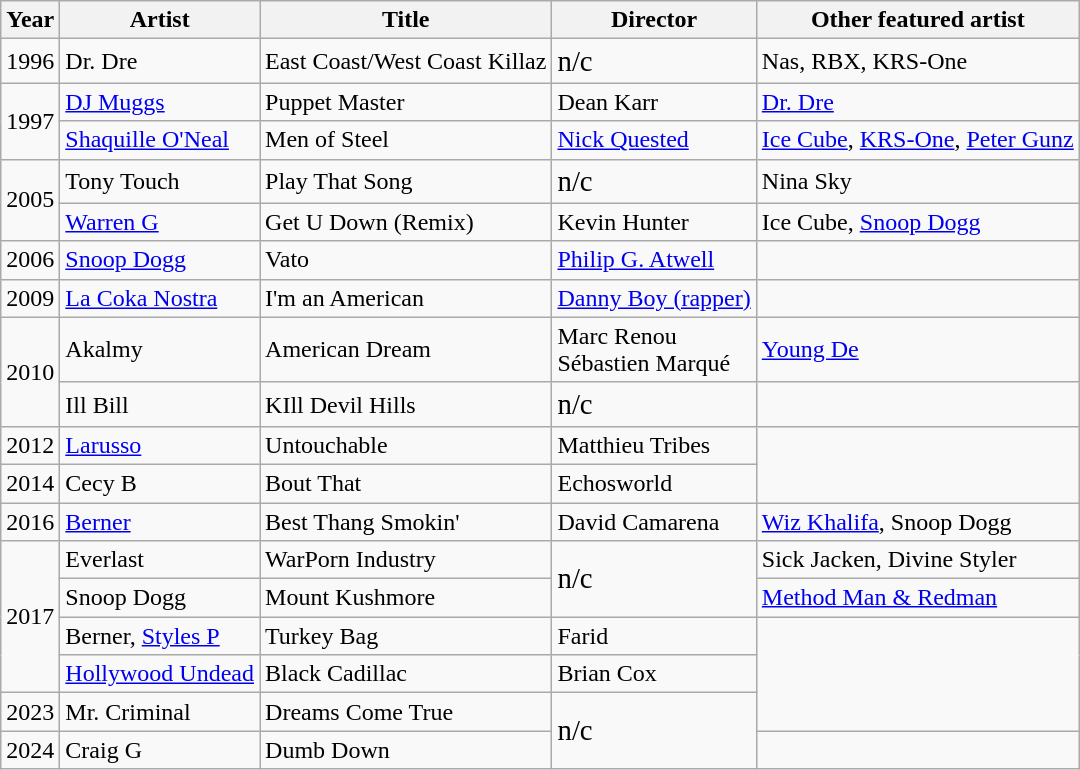<table class="wikitable">
<tr>
<th>Year</th>
<th>Artist</th>
<th>Title</th>
<th>Director</th>
<th>Other featured artist</th>
</tr>
<tr>
<td>1996</td>
<td>Dr. Dre</td>
<td>East Coast/West Coast Killaz</td>
<td><big>n/c</big></td>
<td>Nas, RBX, KRS-One</td>
</tr>
<tr>
<td rowspan="2">1997</td>
<td><a href='#'>DJ Muggs</a></td>
<td>Puppet Master</td>
<td>Dean Karr</td>
<td><a href='#'>Dr. Dre</a></td>
</tr>
<tr>
<td><a href='#'>Shaquille O'Neal</a></td>
<td>Men of Steel</td>
<td><a href='#'>Nick Quested</a></td>
<td><a href='#'>Ice Cube</a>, <a href='#'>KRS-One</a>, <a href='#'>Peter Gunz</a></td>
</tr>
<tr>
<td rowspan="2">2005</td>
<td>Tony Touch</td>
<td>Play That Song</td>
<td><big>n/c</big></td>
<td>Nina Sky</td>
</tr>
<tr>
<td><a href='#'>Warren G</a></td>
<td>Get U Down (Remix)</td>
<td>Kevin Hunter</td>
<td>Ice Cube, <a href='#'>Snoop Dogg</a></td>
</tr>
<tr>
<td>2006</td>
<td><a href='#'>Snoop Dogg</a></td>
<td>Vato</td>
<td><a href='#'>Philip G. Atwell</a></td>
<td></td>
</tr>
<tr>
<td>2009</td>
<td><a href='#'>La Coka Nostra</a></td>
<td>I'm an American</td>
<td><a href='#'>Danny Boy (rapper)</a></td>
<td></td>
</tr>
<tr>
<td rowspan="2">2010</td>
<td>Akalmy</td>
<td>American Dream</td>
<td>Marc Renou<br>Sébastien Marqué</td>
<td><a href='#'>Young De</a></td>
</tr>
<tr>
<td>Ill Bill</td>
<td>KIll Devil Hills</td>
<td><big>n/c</big></td>
<td></td>
</tr>
<tr>
<td>2012</td>
<td><a href='#'>Larusso</a></td>
<td>Untouchable</td>
<td>Matthieu Tribes</td>
<td rowspan="2"></td>
</tr>
<tr>
<td>2014</td>
<td>Cecy B</td>
<td>Bout That</td>
<td>Echosworld</td>
</tr>
<tr>
<td>2016</td>
<td><a href='#'>Berner</a></td>
<td>Best Thang Smokin'</td>
<td>David Camarena</td>
<td><a href='#'>Wiz Khalifa</a>, Snoop Dogg</td>
</tr>
<tr>
<td rowspan="4">2017</td>
<td>Everlast</td>
<td>WarPorn Industry</td>
<td rowspan="2"><big>n/c</big></td>
<td>Sick Jacken, Divine Styler</td>
</tr>
<tr>
<td>Snoop Dogg</td>
<td>Mount Kushmore</td>
<td><a href='#'>Method Man & Redman</a></td>
</tr>
<tr>
<td>Berner, <a href='#'>Styles P</a></td>
<td>Turkey Bag</td>
<td>Farid</td>
<td rowspan="3"></td>
</tr>
<tr>
<td><a href='#'>Hollywood Undead</a></td>
<td>Black Cadillac</td>
<td>Brian Cox</td>
</tr>
<tr>
<td>2023</td>
<td>Mr. Criminal</td>
<td>Dreams Come True</td>
<td rowspan="2"><big>n/c</big></td>
</tr>
<tr>
<td>2024</td>
<td>Craig G</td>
<td>Dumb Down</td>
<td></td>
</tr>
</table>
